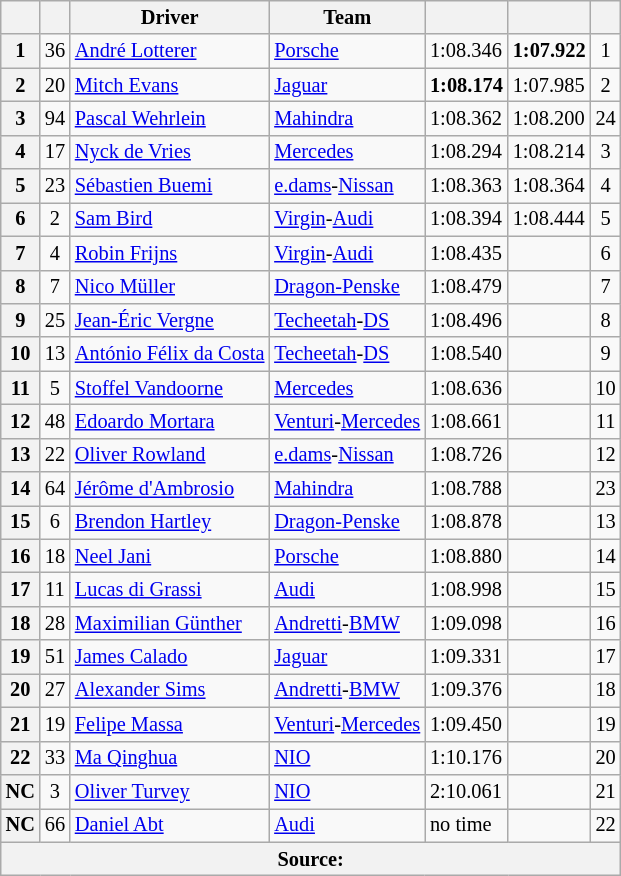<table class="wikitable sortable" style="font-size: 85%">
<tr>
<th scope="col"></th>
<th scope="col"></th>
<th scope="col">Driver</th>
<th scope="col">Team</th>
<th scope="col"></th>
<th scope="col"></th>
<th scope="col"></th>
</tr>
<tr>
<th scope="row">1</th>
<td align="center">36</td>
<td data-sort-value="LOT"> <a href='#'>André Lotterer</a></td>
<td><a href='#'>Porsche</a></td>
<td>1:08.346</td>
<td><strong>1:07.922</strong></td>
<td align="center">1</td>
</tr>
<tr>
<th scope="row">2</th>
<td align="center">20</td>
<td data-sort-value="EVA"> <a href='#'>Mitch Evans</a></td>
<td><a href='#'>Jaguar</a></td>
<td><strong>1:08.174</strong></td>
<td>1:07.985</td>
<td align="center">2</td>
</tr>
<tr>
<th scope="row">3</th>
<td align="center">94</td>
<td data-sort-value="WEH"> <a href='#'>Pascal Wehrlein</a></td>
<td><a href='#'>Mahindra</a></td>
<td>1:08.362</td>
<td>1:08.200</td>
<td align="center">24</td>
</tr>
<tr>
<th scope="row">4</th>
<td align="center">17</td>
<td data-sort-value="DEV"> <a href='#'>Nyck de Vries</a></td>
<td><a href='#'>Mercedes</a></td>
<td>1:08.294</td>
<td>1:08.214</td>
<td align="center">3</td>
</tr>
<tr>
<th scope="row">5</th>
<td align="center">23</td>
<td data-sort-value="BUE"> <a href='#'>Sébastien Buemi</a></td>
<td><a href='#'>e.dams</a>-<a href='#'>Nissan</a></td>
<td>1:08.363</td>
<td>1:08.364</td>
<td align="center">4</td>
</tr>
<tr>
<th scope="row">6</th>
<td align="center">2</td>
<td data-sort-value="BIR"> <a href='#'>Sam Bird</a></td>
<td><a href='#'>Virgin</a>-<a href='#'>Audi</a></td>
<td>1:08.394</td>
<td>1:08.444</td>
<td align="center">5</td>
</tr>
<tr>
<th scope="row">7</th>
<td align="center">4</td>
<td data-sort-value="FRI"> <a href='#'>Robin Frijns</a></td>
<td><a href='#'>Virgin</a>-<a href='#'>Audi</a></td>
<td>1:08.435</td>
<td></td>
<td align="center">6</td>
</tr>
<tr>
<th scope="row">8</th>
<td align="center">7</td>
<td data-sort-value="MUL"> <a href='#'>Nico Müller</a></td>
<td><a href='#'>Dragon-Penske</a></td>
<td>1:08.479</td>
<td></td>
<td align="center">7</td>
</tr>
<tr>
<th scope="row">9</th>
<td align="center">25</td>
<td data-sort-value="VER"> <a href='#'>Jean-Éric Vergne</a></td>
<td><a href='#'>Techeetah</a>-<a href='#'>DS</a></td>
<td>1:08.496</td>
<td></td>
<td align="center">8</td>
</tr>
<tr>
<th scope="row">10</th>
<td align="center">13</td>
<td data-sort-value="COS"> <a href='#'>António Félix da Costa</a></td>
<td><a href='#'>Techeetah</a>-<a href='#'>DS</a></td>
<td>1:08.540</td>
<td></td>
<td align="center">9</td>
</tr>
<tr>
<th scope="row">11</th>
<td align="center">5</td>
<td data-sort-value="VAN"> <a href='#'>Stoffel Vandoorne</a></td>
<td><a href='#'>Mercedes</a></td>
<td>1:08.636</td>
<td></td>
<td align="center">10</td>
</tr>
<tr>
<th scope="row">12</th>
<td align="center">48</td>
<td data-sort-value="MOR"> <a href='#'>Edoardo Mortara</a></td>
<td><a href='#'>Venturi</a>-<a href='#'>Mercedes</a></td>
<td>1:08.661</td>
<td></td>
<td align="center">11</td>
</tr>
<tr>
<th scope="row">13</th>
<td align="center">22</td>
<td data-sort-value="ROW"> <a href='#'>Oliver Rowland</a></td>
<td><a href='#'>e.dams</a>-<a href='#'>Nissan</a></td>
<td>1:08.726</td>
<td></td>
<td align="center">12</td>
</tr>
<tr>
<th scope="row">14</th>
<td align="center">64</td>
<td data=sort-vaule="AMB"> <a href='#'>Jérôme d'Ambrosio</a></td>
<td><a href='#'>Mahindra</a></td>
<td>1:08.788</td>
<td></td>
<td align="center">23</td>
</tr>
<tr>
<th scope="row">15</th>
<td align="center">6</td>
<td data-sort-value="HAR"> <a href='#'>Brendon Hartley</a></td>
<td><a href='#'>Dragon-Penske</a></td>
<td>1:08.878</td>
<td></td>
<td align="center">13</td>
</tr>
<tr>
<th scope="row">16</th>
<td align="center">18</td>
<td data-sort-value="JAN"> <a href='#'>Neel Jani</a></td>
<td><a href='#'>Porsche</a></td>
<td>1:08.880</td>
<td></td>
<td align="center">14</td>
</tr>
<tr>
<th scope="row">17</th>
<td align="center">11</td>
<td data-sort-value="GRA"> <a href='#'>Lucas di Grassi</a></td>
<td><a href='#'>Audi</a></td>
<td>1:08.998</td>
<td></td>
<td align="center">15</td>
</tr>
<tr>
<th scope="row">18</th>
<td align="center">28</td>
<td data-sort-value="GUN"> <a href='#'>Maximilian Günther</a></td>
<td><a href='#'>Andretti</a>-<a href='#'>BMW</a></td>
<td>1:09.098</td>
<td></td>
<td align="center">16</td>
</tr>
<tr>
<th scope="row">19</th>
<td align="center">51</td>
<td data-sort-value="CAL"> <a href='#'>James Calado</a></td>
<td><a href='#'>Jaguar</a></td>
<td>1:09.331</td>
<td></td>
<td align="center">17</td>
</tr>
<tr>
<th scope="row">20</th>
<td align="center">27</td>
<td data-sort-value="SIM"> <a href='#'>Alexander Sims</a></td>
<td><a href='#'>Andretti</a>-<a href='#'>BMW</a></td>
<td>1:09.376</td>
<td></td>
<td align="center">18</td>
</tr>
<tr>
<th scope="row">21</th>
<td align="center">19</td>
<td data-sort-value="MAS"> <a href='#'>Felipe Massa</a></td>
<td><a href='#'>Venturi</a>-<a href='#'>Mercedes</a></td>
<td>1:09.450</td>
<td></td>
<td align="center">19</td>
</tr>
<tr>
<th scope="row">22</th>
<td align="center">33</td>
<td data-sort-value="QIN"> <a href='#'>Ma Qinghua</a></td>
<td><a href='#'>NIO</a></td>
<td>1:10.176</td>
<td></td>
<td align="center">20</td>
</tr>
<tr>
<th scope="row" data-sort-value="23">NC</th>
<td align="center">3</td>
<td data-sort-value="TUR"> <a href='#'>Oliver Turvey</a></td>
<td><a href='#'>NIO</a></td>
<td>2:10.061</td>
<td></td>
<td align="center">21</td>
</tr>
<tr>
<th scope="row" data-sort-value="24">NC</th>
<td align="center">66</td>
<td data-sort-value="ABT"> <a href='#'>Daniel Abt</a></td>
<td><a href='#'>Audi</a></td>
<td>no time</td>
<td></td>
<td align="center">22</td>
</tr>
<tr>
<th colspan="7">Source:</th>
</tr>
</table>
